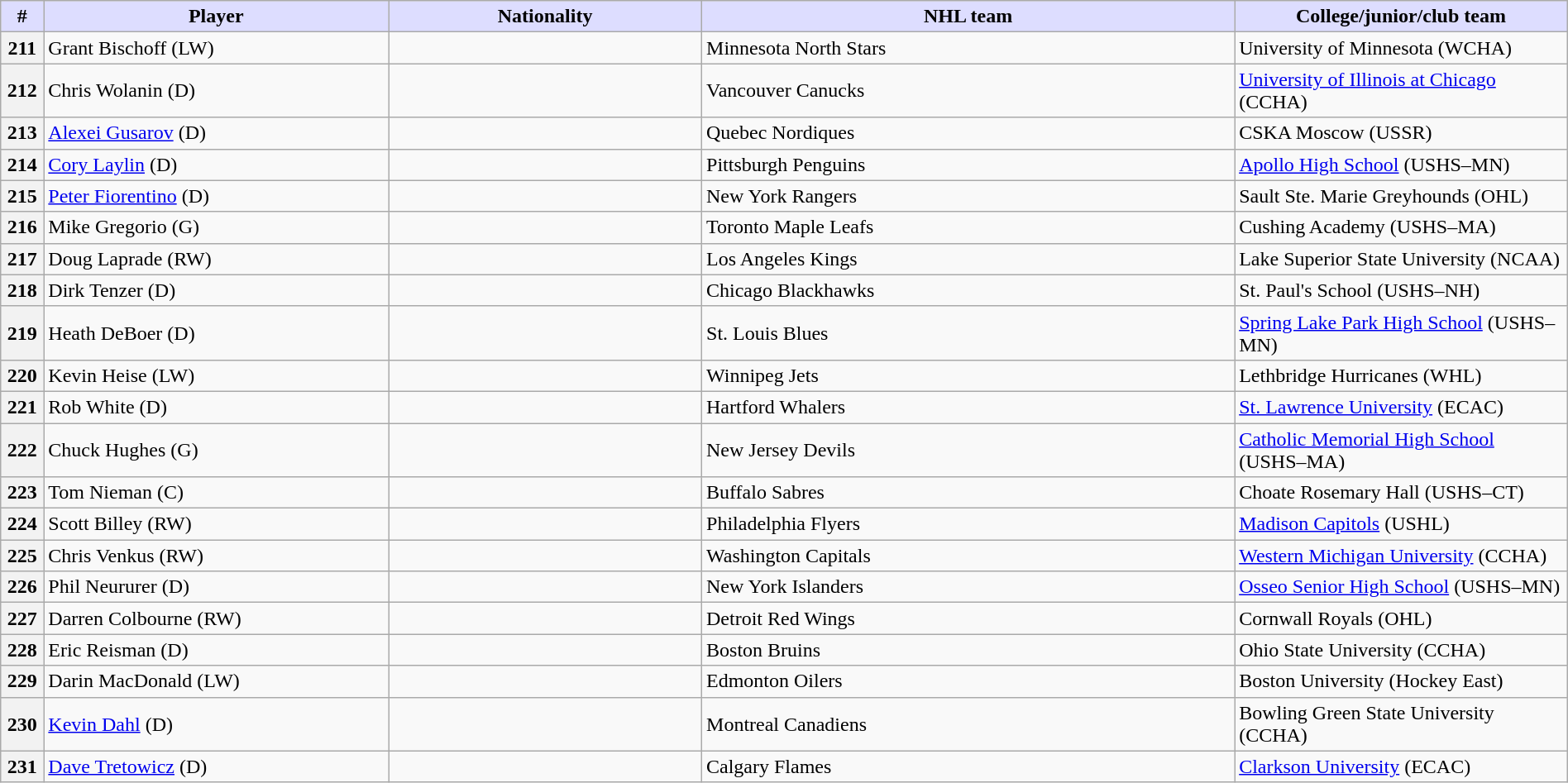<table class="wikitable" style="width: 100%">
<tr>
<th style="background:#ddf; width:2.75%;">#</th>
<th style="background:#ddf; width:22.0%;">Player</th>
<th style="background:#ddf; width:20.0%;">Nationality</th>
<th style="background:#ddf; width:34.0%;">NHL team</th>
<th style="background:#ddf; width:100.0%;">College/junior/club team</th>
</tr>
<tr>
<th>211</th>
<td>Grant Bischoff (LW)</td>
<td></td>
<td>Minnesota North Stars</td>
<td>University of Minnesota (WCHA)</td>
</tr>
<tr>
<th>212</th>
<td>Chris Wolanin (D)</td>
<td></td>
<td>Vancouver Canucks</td>
<td><a href='#'>University of Illinois at Chicago</a> (CCHA)</td>
</tr>
<tr>
<th>213</th>
<td><a href='#'>Alexei Gusarov</a> (D)</td>
<td></td>
<td>Quebec Nordiques</td>
<td>CSKA Moscow (USSR)</td>
</tr>
<tr>
<th>214</th>
<td><a href='#'>Cory Laylin</a> (D)</td>
<td></td>
<td>Pittsburgh Penguins</td>
<td><a href='#'>Apollo High School</a> (USHS–MN)</td>
</tr>
<tr>
<th>215</th>
<td><a href='#'>Peter Fiorentino</a> (D)</td>
<td></td>
<td>New York Rangers</td>
<td>Sault Ste. Marie Greyhounds (OHL)</td>
</tr>
<tr>
<th>216</th>
<td>Mike Gregorio (G)</td>
<td></td>
<td>Toronto Maple Leafs</td>
<td>Cushing Academy (USHS–MA)</td>
</tr>
<tr>
<th>217</th>
<td>Doug Laprade (RW)</td>
<td></td>
<td>Los Angeles Kings</td>
<td>Lake Superior State University (NCAA)</td>
</tr>
<tr>
<th>218</th>
<td>Dirk Tenzer (D)</td>
<td></td>
<td>Chicago Blackhawks</td>
<td>St. Paul's School (USHS–NH)</td>
</tr>
<tr>
<th>219</th>
<td>Heath DeBoer (D)</td>
<td></td>
<td>St. Louis Blues</td>
<td><a href='#'>Spring Lake Park High School</a> (USHS–MN)</td>
</tr>
<tr>
<th>220</th>
<td>Kevin Heise (LW)</td>
<td></td>
<td>Winnipeg Jets</td>
<td>Lethbridge Hurricanes (WHL)</td>
</tr>
<tr>
<th>221</th>
<td>Rob White (D)</td>
<td></td>
<td>Hartford Whalers</td>
<td><a href='#'>St. Lawrence University</a> (ECAC)</td>
</tr>
<tr>
<th>222</th>
<td>Chuck Hughes (G)</td>
<td></td>
<td>New Jersey Devils</td>
<td><a href='#'>Catholic Memorial High School</a> (USHS–MA)</td>
</tr>
<tr>
<th>223</th>
<td>Tom Nieman (C)</td>
<td></td>
<td>Buffalo Sabres</td>
<td>Choate Rosemary Hall (USHS–CT)</td>
</tr>
<tr>
<th>224</th>
<td>Scott Billey (RW)</td>
<td></td>
<td>Philadelphia Flyers</td>
<td><a href='#'>Madison Capitols</a> (USHL)</td>
</tr>
<tr>
<th>225</th>
<td>Chris Venkus (RW)</td>
<td></td>
<td>Washington Capitals</td>
<td><a href='#'>Western Michigan University</a> (CCHA)</td>
</tr>
<tr>
<th>226</th>
<td>Phil Neururer (D)</td>
<td></td>
<td>New York Islanders</td>
<td><a href='#'>Osseo Senior High School</a> (USHS–MN)</td>
</tr>
<tr>
<th>227</th>
<td>Darren Colbourne (RW)</td>
<td></td>
<td>Detroit Red Wings</td>
<td>Cornwall Royals (OHL)</td>
</tr>
<tr>
<th>228</th>
<td>Eric Reisman (D)</td>
<td></td>
<td>Boston Bruins</td>
<td>Ohio State University (CCHA)</td>
</tr>
<tr>
<th>229</th>
<td>Darin MacDonald (LW)</td>
<td></td>
<td>Edmonton Oilers</td>
<td>Boston University (Hockey East)</td>
</tr>
<tr>
<th>230</th>
<td><a href='#'>Kevin Dahl</a> (D)</td>
<td></td>
<td>Montreal Canadiens</td>
<td>Bowling Green State University (CCHA)</td>
</tr>
<tr>
<th>231</th>
<td><a href='#'>Dave Tretowicz</a> (D)</td>
<td></td>
<td>Calgary Flames</td>
<td><a href='#'>Clarkson University</a> (ECAC)</td>
</tr>
</table>
